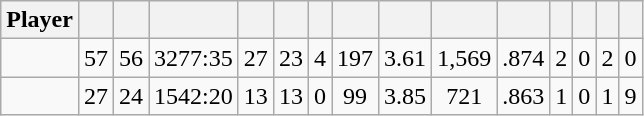<table class="wikitable sortable" style="text-align:center;">
<tr>
<th>Player</th>
<th></th>
<th></th>
<th></th>
<th></th>
<th></th>
<th></th>
<th></th>
<th></th>
<th></th>
<th></th>
<th></th>
<th></th>
<th></th>
<th></th>
</tr>
<tr>
<td></td>
<td>57</td>
<td>56</td>
<td>3277:35</td>
<td>27</td>
<td>23</td>
<td>4</td>
<td>197</td>
<td>3.61</td>
<td>1,569</td>
<td>.874</td>
<td>2</td>
<td>0</td>
<td>2</td>
<td>0</td>
</tr>
<tr>
<td></td>
<td>27</td>
<td>24</td>
<td>1542:20</td>
<td>13</td>
<td>13</td>
<td>0</td>
<td>99</td>
<td>3.85</td>
<td>721</td>
<td>.863</td>
<td>1</td>
<td>0</td>
<td>1</td>
<td>9</td>
</tr>
</table>
